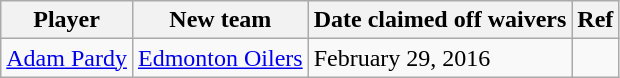<table class="wikitable">
<tr>
<th>Player</th>
<th>New team</th>
<th>Date claimed off waivers</th>
<th>Ref</th>
</tr>
<tr>
<td><a href='#'>Adam Pardy</a></td>
<td><a href='#'>Edmonton Oilers</a></td>
<td>February 29, 2016</td>
<td></td>
</tr>
</table>
